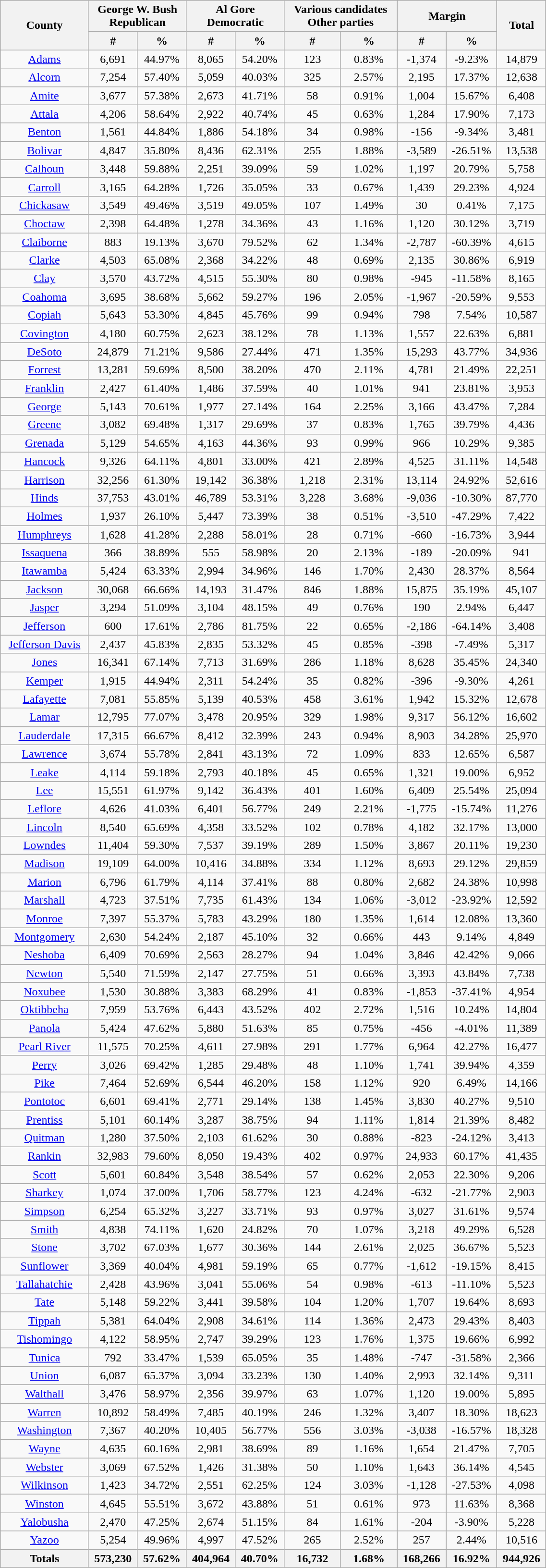<table width="60%" class="wikitable sortable">
<tr>
<th rowspan="2">County</th>
<th colspan="2">George W. Bush<br>Republican</th>
<th colspan="2">Al Gore<br>Democratic</th>
<th colspan="2">Various candidates<br>Other parties</th>
<th colspan="2">Margin</th>
<th rowspan="2">Total</th>
</tr>
<tr>
<th style="text-align:center;" data-sort-type="number">#</th>
<th style="text-align:center;" data-sort-type="number">%</th>
<th style="text-align:center;" data-sort-type="number">#</th>
<th style="text-align:center;" data-sort-type="number">%</th>
<th style="text-align:center;" data-sort-type="number">#</th>
<th style="text-align:center;" data-sort-type="number">%</th>
<th style="text-align:center;" data-sort-type="number">#</th>
<th style="text-align:center;" data-sort-type="number">%</th>
</tr>
<tr style="text-align:center;">
<td><a href='#'>Adams</a></td>
<td>6,691</td>
<td>44.97%</td>
<td>8,065</td>
<td>54.20%</td>
<td>123</td>
<td>0.83%</td>
<td>-1,374</td>
<td>-9.23%</td>
<td>14,879</td>
</tr>
<tr style="text-align:center;">
<td><a href='#'>Alcorn</a></td>
<td>7,254</td>
<td>57.40%</td>
<td>5,059</td>
<td>40.03%</td>
<td>325</td>
<td>2.57%</td>
<td>2,195</td>
<td>17.37%</td>
<td>12,638</td>
</tr>
<tr style="text-align:center;">
<td><a href='#'>Amite</a></td>
<td>3,677</td>
<td>57.38%</td>
<td>2,673</td>
<td>41.71%</td>
<td>58</td>
<td>0.91%</td>
<td>1,004</td>
<td>15.67%</td>
<td>6,408</td>
</tr>
<tr style="text-align:center;">
<td><a href='#'>Attala</a></td>
<td>4,206</td>
<td>58.64%</td>
<td>2,922</td>
<td>40.74%</td>
<td>45</td>
<td>0.63%</td>
<td>1,284</td>
<td>17.90%</td>
<td>7,173</td>
</tr>
<tr style="text-align:center;">
<td><a href='#'>Benton</a></td>
<td>1,561</td>
<td>44.84%</td>
<td>1,886</td>
<td>54.18%</td>
<td>34</td>
<td>0.98%</td>
<td>-156</td>
<td>-9.34%</td>
<td>3,481</td>
</tr>
<tr style="text-align:center;">
<td><a href='#'>Bolivar</a></td>
<td>4,847</td>
<td>35.80%</td>
<td>8,436</td>
<td>62.31%</td>
<td>255</td>
<td>1.88%</td>
<td>-3,589</td>
<td>-26.51%</td>
<td>13,538</td>
</tr>
<tr style="text-align:center;">
<td><a href='#'>Calhoun</a></td>
<td>3,448</td>
<td>59.88%</td>
<td>2,251</td>
<td>39.09%</td>
<td>59</td>
<td>1.02%</td>
<td>1,197</td>
<td>20.79%</td>
<td>5,758</td>
</tr>
<tr style="text-align:center;">
<td><a href='#'>Carroll</a></td>
<td>3,165</td>
<td>64.28%</td>
<td>1,726</td>
<td>35.05%</td>
<td>33</td>
<td>0.67%</td>
<td>1,439</td>
<td>29.23%</td>
<td>4,924</td>
</tr>
<tr style="text-align:center;">
<td><a href='#'>Chickasaw</a></td>
<td>3,549</td>
<td>49.46%</td>
<td>3,519</td>
<td>49.05%</td>
<td>107</td>
<td>1.49%</td>
<td>30</td>
<td>0.41%</td>
<td>7,175</td>
</tr>
<tr style="text-align:center;">
<td><a href='#'>Choctaw</a></td>
<td>2,398</td>
<td>64.48%</td>
<td>1,278</td>
<td>34.36%</td>
<td>43</td>
<td>1.16%</td>
<td>1,120</td>
<td>30.12%</td>
<td>3,719</td>
</tr>
<tr style="text-align:center;">
<td><a href='#'>Claiborne</a></td>
<td>883</td>
<td>19.13%</td>
<td>3,670</td>
<td>79.52%</td>
<td>62</td>
<td>1.34%</td>
<td>-2,787</td>
<td>-60.39%</td>
<td>4,615</td>
</tr>
<tr style="text-align:center;">
<td><a href='#'>Clarke</a></td>
<td>4,503</td>
<td>65.08%</td>
<td>2,368</td>
<td>34.22%</td>
<td>48</td>
<td>0.69%</td>
<td>2,135</td>
<td>30.86%</td>
<td>6,919</td>
</tr>
<tr style="text-align:center;">
<td><a href='#'>Clay</a></td>
<td>3,570</td>
<td>43.72%</td>
<td>4,515</td>
<td>55.30%</td>
<td>80</td>
<td>0.98%</td>
<td>-945</td>
<td>-11.58%</td>
<td>8,165</td>
</tr>
<tr style="text-align:center;">
<td><a href='#'>Coahoma</a></td>
<td>3,695</td>
<td>38.68%</td>
<td>5,662</td>
<td>59.27%</td>
<td>196</td>
<td>2.05%</td>
<td>-1,967</td>
<td>-20.59%</td>
<td>9,553</td>
</tr>
<tr style="text-align:center;">
<td><a href='#'>Copiah</a></td>
<td>5,643</td>
<td>53.30%</td>
<td>4,845</td>
<td>45.76%</td>
<td>99</td>
<td>0.94%</td>
<td>798</td>
<td>7.54%</td>
<td>10,587</td>
</tr>
<tr style="text-align:center;">
<td><a href='#'>Covington</a></td>
<td>4,180</td>
<td>60.75%</td>
<td>2,623</td>
<td>38.12%</td>
<td>78</td>
<td>1.13%</td>
<td>1,557</td>
<td>22.63%</td>
<td>6,881</td>
</tr>
<tr style="text-align:center;">
<td><a href='#'>DeSoto</a></td>
<td>24,879</td>
<td>71.21%</td>
<td>9,586</td>
<td>27.44%</td>
<td>471</td>
<td>1.35%</td>
<td>15,293</td>
<td>43.77%</td>
<td>34,936</td>
</tr>
<tr style="text-align:center;">
<td><a href='#'>Forrest</a></td>
<td>13,281</td>
<td>59.69%</td>
<td>8,500</td>
<td>38.20%</td>
<td>470</td>
<td>2.11%</td>
<td>4,781</td>
<td>21.49%</td>
<td>22,251</td>
</tr>
<tr style="text-align:center;">
<td><a href='#'>Franklin</a></td>
<td>2,427</td>
<td>61.40%</td>
<td>1,486</td>
<td>37.59%</td>
<td>40</td>
<td>1.01%</td>
<td>941</td>
<td>23.81%</td>
<td>3,953</td>
</tr>
<tr style="text-align:center;">
<td><a href='#'>George</a></td>
<td>5,143</td>
<td>70.61%</td>
<td>1,977</td>
<td>27.14%</td>
<td>164</td>
<td>2.25%</td>
<td>3,166</td>
<td>43.47%</td>
<td>7,284</td>
</tr>
<tr style="text-align:center;">
<td><a href='#'>Greene</a></td>
<td>3,082</td>
<td>69.48%</td>
<td>1,317</td>
<td>29.69%</td>
<td>37</td>
<td>0.83%</td>
<td>1,765</td>
<td>39.79%</td>
<td>4,436</td>
</tr>
<tr style="text-align:center;">
<td><a href='#'>Grenada</a></td>
<td>5,129</td>
<td>54.65%</td>
<td>4,163</td>
<td>44.36%</td>
<td>93</td>
<td>0.99%</td>
<td>966</td>
<td>10.29%</td>
<td>9,385</td>
</tr>
<tr style="text-align:center;">
<td><a href='#'>Hancock</a></td>
<td>9,326</td>
<td>64.11%</td>
<td>4,801</td>
<td>33.00%</td>
<td>421</td>
<td>2.89%</td>
<td>4,525</td>
<td>31.11%</td>
<td>14,548</td>
</tr>
<tr style="text-align:center;">
<td><a href='#'>Harrison</a></td>
<td>32,256</td>
<td>61.30%</td>
<td>19,142</td>
<td>36.38%</td>
<td>1,218</td>
<td>2.31%</td>
<td>13,114</td>
<td>24.92%</td>
<td>52,616</td>
</tr>
<tr style="text-align:center;">
<td><a href='#'>Hinds</a></td>
<td>37,753</td>
<td>43.01%</td>
<td>46,789</td>
<td>53.31%</td>
<td>3,228</td>
<td>3.68%</td>
<td>-9,036</td>
<td>-10.30%</td>
<td>87,770</td>
</tr>
<tr style="text-align:center;">
<td><a href='#'>Holmes</a></td>
<td>1,937</td>
<td>26.10%</td>
<td>5,447</td>
<td>73.39%</td>
<td>38</td>
<td>0.51%</td>
<td>-3,510</td>
<td>-47.29%</td>
<td>7,422</td>
</tr>
<tr style="text-align:center;">
<td><a href='#'>Humphreys</a></td>
<td>1,628</td>
<td>41.28%</td>
<td>2,288</td>
<td>58.01%</td>
<td>28</td>
<td>0.71%</td>
<td>-660</td>
<td>-16.73%</td>
<td>3,944</td>
</tr>
<tr style="text-align:center;">
<td><a href='#'>Issaquena</a></td>
<td>366</td>
<td>38.89%</td>
<td>555</td>
<td>58.98%</td>
<td>20</td>
<td>2.13%</td>
<td>-189</td>
<td>-20.09%</td>
<td>941</td>
</tr>
<tr style="text-align:center;">
<td><a href='#'>Itawamba</a></td>
<td>5,424</td>
<td>63.33%</td>
<td>2,994</td>
<td>34.96%</td>
<td>146</td>
<td>1.70%</td>
<td>2,430</td>
<td>28.37%</td>
<td>8,564</td>
</tr>
<tr style="text-align:center;">
<td><a href='#'>Jackson</a></td>
<td>30,068</td>
<td>66.66%</td>
<td>14,193</td>
<td>31.47%</td>
<td>846</td>
<td>1.88%</td>
<td>15,875</td>
<td>35.19%</td>
<td>45,107</td>
</tr>
<tr style="text-align:center;">
<td><a href='#'>Jasper</a></td>
<td>3,294</td>
<td>51.09%</td>
<td>3,104</td>
<td>48.15%</td>
<td>49</td>
<td>0.76%</td>
<td>190</td>
<td>2.94%</td>
<td>6,447</td>
</tr>
<tr style="text-align:center;">
<td><a href='#'>Jefferson</a></td>
<td>600</td>
<td>17.61%</td>
<td>2,786</td>
<td>81.75%</td>
<td>22</td>
<td>0.65%</td>
<td>-2,186</td>
<td>-64.14%</td>
<td>3,408</td>
</tr>
<tr style="text-align:center;">
<td><a href='#'>Jefferson Davis</a></td>
<td>2,437</td>
<td>45.83%</td>
<td>2,835</td>
<td>53.32%</td>
<td>45</td>
<td>0.85%</td>
<td>-398</td>
<td>-7.49%</td>
<td>5,317</td>
</tr>
<tr style="text-align:center;">
<td><a href='#'>Jones</a></td>
<td>16,341</td>
<td>67.14%</td>
<td>7,713</td>
<td>31.69%</td>
<td>286</td>
<td>1.18%</td>
<td>8,628</td>
<td>35.45%</td>
<td>24,340</td>
</tr>
<tr style="text-align:center;">
<td><a href='#'>Kemper</a></td>
<td>1,915</td>
<td>44.94%</td>
<td>2,311</td>
<td>54.24%</td>
<td>35</td>
<td>0.82%</td>
<td>-396</td>
<td>-9.30%</td>
<td>4,261</td>
</tr>
<tr style="text-align:center;">
<td><a href='#'>Lafayette</a></td>
<td>7,081</td>
<td>55.85%</td>
<td>5,139</td>
<td>40.53%</td>
<td>458</td>
<td>3.61%</td>
<td>1,942</td>
<td>15.32%</td>
<td>12,678</td>
</tr>
<tr style="text-align:center;">
<td><a href='#'>Lamar</a></td>
<td>12,795</td>
<td>77.07%</td>
<td>3,478</td>
<td>20.95%</td>
<td>329</td>
<td>1.98%</td>
<td>9,317</td>
<td>56.12%</td>
<td>16,602</td>
</tr>
<tr style="text-align:center;">
<td><a href='#'>Lauderdale</a></td>
<td>17,315</td>
<td>66.67%</td>
<td>8,412</td>
<td>32.39%</td>
<td>243</td>
<td>0.94%</td>
<td>8,903</td>
<td>34.28%</td>
<td>25,970</td>
</tr>
<tr style="text-align:center;">
<td><a href='#'>Lawrence</a></td>
<td>3,674</td>
<td>55.78%</td>
<td>2,841</td>
<td>43.13%</td>
<td>72</td>
<td>1.09%</td>
<td>833</td>
<td>12.65%</td>
<td>6,587</td>
</tr>
<tr style="text-align:center;">
<td><a href='#'>Leake</a></td>
<td>4,114</td>
<td>59.18%</td>
<td>2,793</td>
<td>40.18%</td>
<td>45</td>
<td>0.65%</td>
<td>1,321</td>
<td>19.00%</td>
<td>6,952</td>
</tr>
<tr style="text-align:center;">
<td><a href='#'>Lee</a></td>
<td>15,551</td>
<td>61.97%</td>
<td>9,142</td>
<td>36.43%</td>
<td>401</td>
<td>1.60%</td>
<td>6,409</td>
<td>25.54%</td>
<td>25,094</td>
</tr>
<tr style="text-align:center;">
<td><a href='#'>Leflore</a></td>
<td>4,626</td>
<td>41.03%</td>
<td>6,401</td>
<td>56.77%</td>
<td>249</td>
<td>2.21%</td>
<td>-1,775</td>
<td>-15.74%</td>
<td>11,276</td>
</tr>
<tr style="text-align:center;">
<td><a href='#'>Lincoln</a></td>
<td>8,540</td>
<td>65.69%</td>
<td>4,358</td>
<td>33.52%</td>
<td>102</td>
<td>0.78%</td>
<td>4,182</td>
<td>32.17%</td>
<td>13,000</td>
</tr>
<tr style="text-align:center;">
<td><a href='#'>Lowndes</a></td>
<td>11,404</td>
<td>59.30%</td>
<td>7,537</td>
<td>39.19%</td>
<td>289</td>
<td>1.50%</td>
<td>3,867</td>
<td>20.11%</td>
<td>19,230</td>
</tr>
<tr style="text-align:center;">
<td><a href='#'>Madison</a></td>
<td>19,109</td>
<td>64.00%</td>
<td>10,416</td>
<td>34.88%</td>
<td>334</td>
<td>1.12%</td>
<td>8,693</td>
<td>29.12%</td>
<td>29,859</td>
</tr>
<tr style="text-align:center;">
<td><a href='#'>Marion</a></td>
<td>6,796</td>
<td>61.79%</td>
<td>4,114</td>
<td>37.41%</td>
<td>88</td>
<td>0.80%</td>
<td>2,682</td>
<td>24.38%</td>
<td>10,998</td>
</tr>
<tr style="text-align:center;">
<td><a href='#'>Marshall</a></td>
<td>4,723</td>
<td>37.51%</td>
<td>7,735</td>
<td>61.43%</td>
<td>134</td>
<td>1.06%</td>
<td>-3,012</td>
<td>-23.92%</td>
<td>12,592</td>
</tr>
<tr style="text-align:center;">
<td><a href='#'>Monroe</a></td>
<td>7,397</td>
<td>55.37%</td>
<td>5,783</td>
<td>43.29%</td>
<td>180</td>
<td>1.35%</td>
<td>1,614</td>
<td>12.08%</td>
<td>13,360</td>
</tr>
<tr style="text-align:center;">
<td><a href='#'>Montgomery</a></td>
<td>2,630</td>
<td>54.24%</td>
<td>2,187</td>
<td>45.10%</td>
<td>32</td>
<td>0.66%</td>
<td>443</td>
<td>9.14%</td>
<td>4,849</td>
</tr>
<tr style="text-align:center;">
<td><a href='#'>Neshoba</a></td>
<td>6,409</td>
<td>70.69%</td>
<td>2,563</td>
<td>28.27%</td>
<td>94</td>
<td>1.04%</td>
<td>3,846</td>
<td>42.42%</td>
<td>9,066</td>
</tr>
<tr style="text-align:center;">
<td><a href='#'>Newton</a></td>
<td>5,540</td>
<td>71.59%</td>
<td>2,147</td>
<td>27.75%</td>
<td>51</td>
<td>0.66%</td>
<td>3,393</td>
<td>43.84%</td>
<td>7,738</td>
</tr>
<tr style="text-align:center;">
<td><a href='#'>Noxubee</a></td>
<td>1,530</td>
<td>30.88%</td>
<td>3,383</td>
<td>68.29%</td>
<td>41</td>
<td>0.83%</td>
<td>-1,853</td>
<td>-37.41%</td>
<td>4,954</td>
</tr>
<tr style="text-align:center;">
<td><a href='#'>Oktibbeha</a></td>
<td>7,959</td>
<td>53.76%</td>
<td>6,443</td>
<td>43.52%</td>
<td>402</td>
<td>2.72%</td>
<td>1,516</td>
<td>10.24%</td>
<td>14,804</td>
</tr>
<tr style="text-align:center;">
<td><a href='#'>Panola</a></td>
<td>5,424</td>
<td>47.62%</td>
<td>5,880</td>
<td>51.63%</td>
<td>85</td>
<td>0.75%</td>
<td>-456</td>
<td>-4.01%</td>
<td>11,389</td>
</tr>
<tr style="text-align:center;">
<td><a href='#'>Pearl River</a></td>
<td>11,575</td>
<td>70.25%</td>
<td>4,611</td>
<td>27.98%</td>
<td>291</td>
<td>1.77%</td>
<td>6,964</td>
<td>42.27%</td>
<td>16,477</td>
</tr>
<tr style="text-align:center;">
<td><a href='#'>Perry</a></td>
<td>3,026</td>
<td>69.42%</td>
<td>1,285</td>
<td>29.48%</td>
<td>48</td>
<td>1.10%</td>
<td>1,741</td>
<td>39.94%</td>
<td>4,359</td>
</tr>
<tr style="text-align:center;">
<td><a href='#'>Pike</a></td>
<td>7,464</td>
<td>52.69%</td>
<td>6,544</td>
<td>46.20%</td>
<td>158</td>
<td>1.12%</td>
<td>920</td>
<td>6.49%</td>
<td>14,166</td>
</tr>
<tr style="text-align:center;">
<td><a href='#'>Pontotoc</a></td>
<td>6,601</td>
<td>69.41%</td>
<td>2,771</td>
<td>29.14%</td>
<td>138</td>
<td>1.45%</td>
<td>3,830</td>
<td>40.27%</td>
<td>9,510</td>
</tr>
<tr style="text-align:center;">
<td><a href='#'>Prentiss</a></td>
<td>5,101</td>
<td>60.14%</td>
<td>3,287</td>
<td>38.75%</td>
<td>94</td>
<td>1.11%</td>
<td>1,814</td>
<td>21.39%</td>
<td>8,482</td>
</tr>
<tr style="text-align:center;">
<td><a href='#'>Quitman</a></td>
<td>1,280</td>
<td>37.50%</td>
<td>2,103</td>
<td>61.62%</td>
<td>30</td>
<td>0.88%</td>
<td>-823</td>
<td>-24.12%</td>
<td>3,413</td>
</tr>
<tr style="text-align:center;">
<td><a href='#'>Rankin</a></td>
<td>32,983</td>
<td>79.60%</td>
<td>8,050</td>
<td>19.43%</td>
<td>402</td>
<td>0.97%</td>
<td>24,933</td>
<td>60.17%</td>
<td>41,435</td>
</tr>
<tr style="text-align:center;">
<td><a href='#'>Scott</a></td>
<td>5,601</td>
<td>60.84%</td>
<td>3,548</td>
<td>38.54%</td>
<td>57</td>
<td>0.62%</td>
<td>2,053</td>
<td>22.30%</td>
<td>9,206</td>
</tr>
<tr style="text-align:center;">
<td><a href='#'>Sharkey</a></td>
<td>1,074</td>
<td>37.00%</td>
<td>1,706</td>
<td>58.77%</td>
<td>123</td>
<td>4.24%</td>
<td>-632</td>
<td>-21.77%</td>
<td>2,903</td>
</tr>
<tr style="text-align:center;">
<td><a href='#'>Simpson</a></td>
<td>6,254</td>
<td>65.32%</td>
<td>3,227</td>
<td>33.71%</td>
<td>93</td>
<td>0.97%</td>
<td>3,027</td>
<td>31.61%</td>
<td>9,574</td>
</tr>
<tr style="text-align:center;">
<td><a href='#'>Smith</a></td>
<td>4,838</td>
<td>74.11%</td>
<td>1,620</td>
<td>24.82%</td>
<td>70</td>
<td>1.07%</td>
<td>3,218</td>
<td>49.29%</td>
<td>6,528</td>
</tr>
<tr style="text-align:center;">
<td><a href='#'>Stone</a></td>
<td>3,702</td>
<td>67.03%</td>
<td>1,677</td>
<td>30.36%</td>
<td>144</td>
<td>2.61%</td>
<td>2,025</td>
<td>36.67%</td>
<td>5,523</td>
</tr>
<tr style="text-align:center;">
<td><a href='#'>Sunflower</a></td>
<td>3,369</td>
<td>40.04%</td>
<td>4,981</td>
<td>59.19%</td>
<td>65</td>
<td>0.77%</td>
<td>-1,612</td>
<td>-19.15%</td>
<td>8,415</td>
</tr>
<tr style="text-align:center;">
<td><a href='#'>Tallahatchie</a></td>
<td>2,428</td>
<td>43.96%</td>
<td>3,041</td>
<td>55.06%</td>
<td>54</td>
<td>0.98%</td>
<td>-613</td>
<td>-11.10%</td>
<td>5,523</td>
</tr>
<tr style="text-align:center;">
<td><a href='#'>Tate</a></td>
<td>5,148</td>
<td>59.22%</td>
<td>3,441</td>
<td>39.58%</td>
<td>104</td>
<td>1.20%</td>
<td>1,707</td>
<td>19.64%</td>
<td>8,693</td>
</tr>
<tr style="text-align:center;">
<td><a href='#'>Tippah</a></td>
<td>5,381</td>
<td>64.04%</td>
<td>2,908</td>
<td>34.61%</td>
<td>114</td>
<td>1.36%</td>
<td>2,473</td>
<td>29.43%</td>
<td>8,403</td>
</tr>
<tr style="text-align:center;">
<td><a href='#'>Tishomingo</a></td>
<td>4,122</td>
<td>58.95%</td>
<td>2,747</td>
<td>39.29%</td>
<td>123</td>
<td>1.76%</td>
<td>1,375</td>
<td>19.66%</td>
<td>6,992</td>
</tr>
<tr style="text-align:center;">
<td><a href='#'>Tunica</a></td>
<td>792</td>
<td>33.47%</td>
<td>1,539</td>
<td>65.05%</td>
<td>35</td>
<td>1.48%</td>
<td>-747</td>
<td>-31.58%</td>
<td>2,366</td>
</tr>
<tr style="text-align:center;">
<td><a href='#'>Union</a></td>
<td>6,087</td>
<td>65.37%</td>
<td>3,094</td>
<td>33.23%</td>
<td>130</td>
<td>1.40%</td>
<td>2,993</td>
<td>32.14%</td>
<td>9,311</td>
</tr>
<tr style="text-align:center;">
<td><a href='#'>Walthall</a></td>
<td>3,476</td>
<td>58.97%</td>
<td>2,356</td>
<td>39.97%</td>
<td>63</td>
<td>1.07%</td>
<td>1,120</td>
<td>19.00%</td>
<td>5,895</td>
</tr>
<tr style="text-align:center;">
<td><a href='#'>Warren</a></td>
<td>10,892</td>
<td>58.49%</td>
<td>7,485</td>
<td>40.19%</td>
<td>246</td>
<td>1.32%</td>
<td>3,407</td>
<td>18.30%</td>
<td>18,623</td>
</tr>
<tr style="text-align:center;">
<td><a href='#'>Washington</a></td>
<td>7,367</td>
<td>40.20%</td>
<td>10,405</td>
<td>56.77%</td>
<td>556</td>
<td>3.03%</td>
<td>-3,038</td>
<td>-16.57%</td>
<td>18,328</td>
</tr>
<tr style="text-align:center;">
<td><a href='#'>Wayne</a></td>
<td>4,635</td>
<td>60.16%</td>
<td>2,981</td>
<td>38.69%</td>
<td>89</td>
<td>1.16%</td>
<td>1,654</td>
<td>21.47%</td>
<td>7,705</td>
</tr>
<tr style="text-align:center;">
<td><a href='#'>Webster</a></td>
<td>3,069</td>
<td>67.52%</td>
<td>1,426</td>
<td>31.38%</td>
<td>50</td>
<td>1.10%</td>
<td>1,643</td>
<td>36.14%</td>
<td>4,545</td>
</tr>
<tr style="text-align:center;">
<td><a href='#'>Wilkinson</a></td>
<td>1,423</td>
<td>34.72%</td>
<td>2,551</td>
<td>62.25%</td>
<td>124</td>
<td>3.03%</td>
<td>-1,128</td>
<td>-27.53%</td>
<td>4,098</td>
</tr>
<tr style="text-align:center;">
<td><a href='#'>Winston</a></td>
<td>4,645</td>
<td>55.51%</td>
<td>3,672</td>
<td>43.88%</td>
<td>51</td>
<td>0.61%</td>
<td>973</td>
<td>11.63%</td>
<td>8,368</td>
</tr>
<tr style="text-align:center;">
<td><a href='#'>Yalobusha</a></td>
<td>2,470</td>
<td>47.25%</td>
<td>2,674</td>
<td>51.15%</td>
<td>84</td>
<td>1.61%</td>
<td>-204</td>
<td>-3.90%</td>
<td>5,228</td>
</tr>
<tr style="text-align:center;">
<td><a href='#'>Yazoo</a></td>
<td>5,254</td>
<td>49.96%</td>
<td>4,997</td>
<td>47.52%</td>
<td>265</td>
<td>2.52%</td>
<td>257</td>
<td>2.44%</td>
<td>10,516</td>
</tr>
<tr>
<th>Totals</th>
<th>573,230</th>
<th>57.62%</th>
<th>404,964</th>
<th>40.70%</th>
<th>16,732</th>
<th>1.68%</th>
<th>168,266</th>
<th>16.92%</th>
<th>944,926</th>
</tr>
</table>
